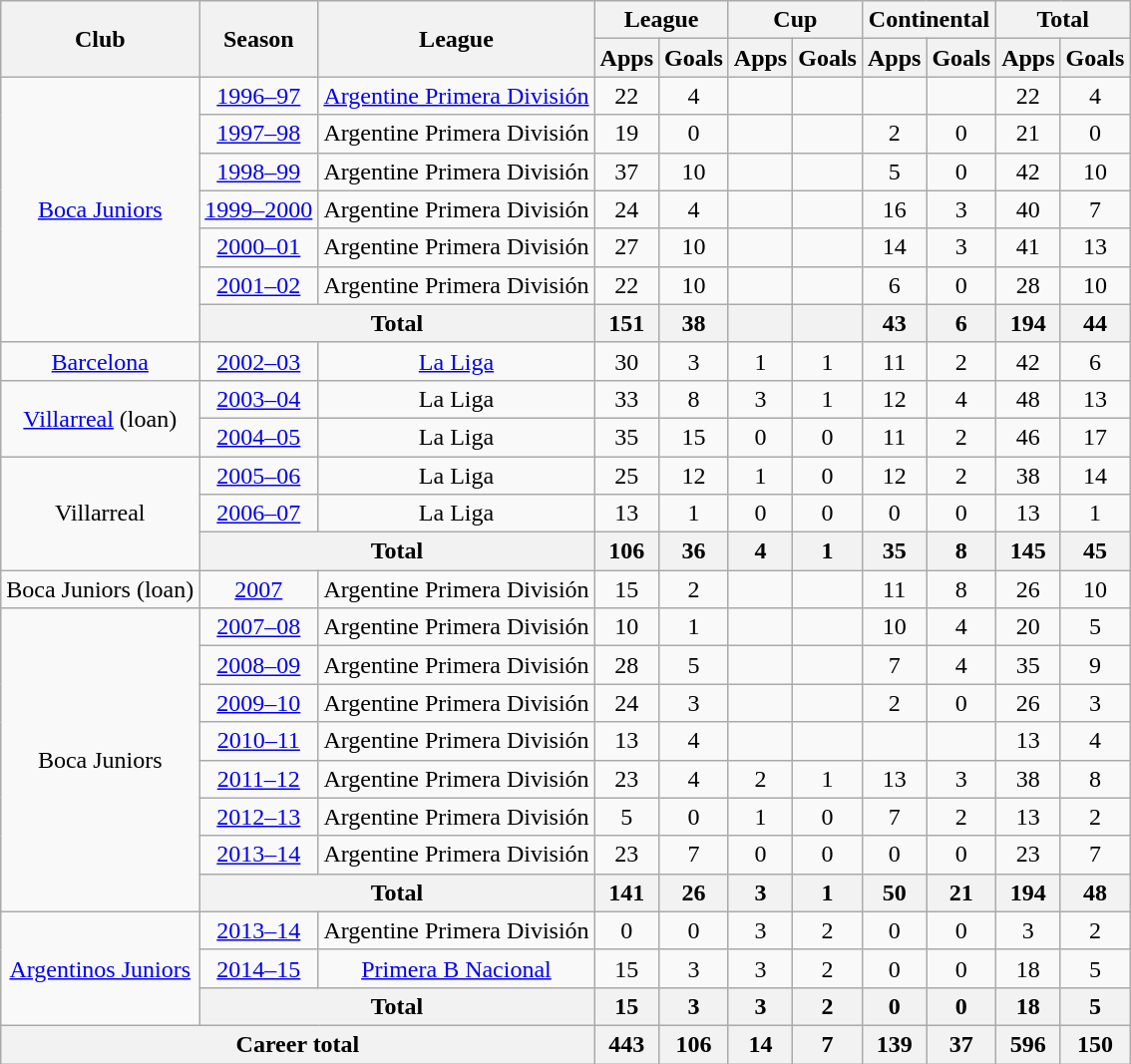<table class="wikitable" style="text-align:center">
<tr>
<th rowspan="2">Club</th>
<th rowspan="2">Season</th>
<th rowspan="2">League</th>
<th colspan="2">League</th>
<th colspan="2">Cup</th>
<th colspan="2">Continental</th>
<th colspan="2">Total</th>
</tr>
<tr>
<th>Apps</th>
<th>Goals</th>
<th>Apps</th>
<th>Goals</th>
<th>Apps</th>
<th>Goals</th>
<th>Apps</th>
<th>Goals</th>
</tr>
<tr>
<td rowspan="7"><a href='#'>Boca Juniors</a></td>
<td><a href='#'>1996–97</a></td>
<td><a href='#'>Argentine Primera División</a></td>
<td>22</td>
<td>4</td>
<td></td>
<td></td>
<td></td>
<td></td>
<td>22</td>
<td>4</td>
</tr>
<tr>
<td><a href='#'>1997–98</a></td>
<td>Argentine Primera División</td>
<td>19</td>
<td>0</td>
<td></td>
<td></td>
<td>2</td>
<td>0</td>
<td>21</td>
<td>0</td>
</tr>
<tr>
<td><a href='#'>1998–99</a></td>
<td>Argentine Primera División</td>
<td>37</td>
<td>10</td>
<td></td>
<td></td>
<td>5</td>
<td>0</td>
<td>42</td>
<td>10</td>
</tr>
<tr>
<td><a href='#'>1999–2000</a></td>
<td>Argentine Primera División</td>
<td>24</td>
<td>4</td>
<td></td>
<td></td>
<td>16</td>
<td>3</td>
<td>40</td>
<td>7</td>
</tr>
<tr>
<td><a href='#'>2000–01</a></td>
<td>Argentine Primera División</td>
<td>27</td>
<td>10</td>
<td></td>
<td></td>
<td>14</td>
<td>3</td>
<td>41</td>
<td>13</td>
</tr>
<tr>
<td><a href='#'>2001–02</a></td>
<td>Argentine Primera División</td>
<td>22</td>
<td>10</td>
<td></td>
<td></td>
<td>6</td>
<td>0</td>
<td>28</td>
<td>10</td>
</tr>
<tr>
<th colspan="2">Total</th>
<th>151</th>
<th>38</th>
<th></th>
<th></th>
<th>43</th>
<th>6</th>
<th>194</th>
<th>44</th>
</tr>
<tr>
<td><a href='#'>Barcelona</a></td>
<td><a href='#'>2002–03</a></td>
<td><a href='#'>La Liga</a></td>
<td>30</td>
<td>3</td>
<td>1</td>
<td>1</td>
<td>11</td>
<td>2</td>
<td>42</td>
<td>6</td>
</tr>
<tr>
<td rowspan="2"><a href='#'>Villarreal</a> (loan)</td>
<td><a href='#'>2003–04</a></td>
<td>La Liga</td>
<td>33</td>
<td>8</td>
<td>3</td>
<td>1</td>
<td>12</td>
<td>4</td>
<td>48</td>
<td>13</td>
</tr>
<tr>
<td><a href='#'>2004–05</a></td>
<td>La Liga</td>
<td>35</td>
<td>15</td>
<td>0</td>
<td>0</td>
<td>11</td>
<td>2</td>
<td>46</td>
<td>17</td>
</tr>
<tr>
<td rowspan="3">Villarreal</td>
<td><a href='#'>2005–06</a></td>
<td>La Liga</td>
<td>25</td>
<td>12</td>
<td>1</td>
<td>0</td>
<td>12</td>
<td>2</td>
<td>38</td>
<td>14</td>
</tr>
<tr>
<td><a href='#'>2006–07</a></td>
<td>La Liga</td>
<td>13</td>
<td>1</td>
<td>0</td>
<td>0</td>
<td>0</td>
<td>0</td>
<td>13</td>
<td>1</td>
</tr>
<tr>
<th colspan="2">Total</th>
<th>106</th>
<th>36</th>
<th>4</th>
<th>1</th>
<th>35</th>
<th>8</th>
<th>145</th>
<th>45</th>
</tr>
<tr>
<td>Boca Juniors (loan)</td>
<td><a href='#'>2007</a></td>
<td>Argentine Primera División</td>
<td>15</td>
<td>2</td>
<td></td>
<td></td>
<td>11</td>
<td>8</td>
<td>26</td>
<td>10</td>
</tr>
<tr>
<td rowspan="8">Boca Juniors</td>
<td><a href='#'>2007–08</a></td>
<td>Argentine Primera División</td>
<td>10</td>
<td>1</td>
<td></td>
<td></td>
<td>10</td>
<td>4</td>
<td>20</td>
<td>5</td>
</tr>
<tr>
<td><a href='#'>2008–09</a></td>
<td>Argentine Primera División</td>
<td>28</td>
<td>5</td>
<td></td>
<td></td>
<td>7</td>
<td>4</td>
<td>35</td>
<td>9</td>
</tr>
<tr>
<td><a href='#'>2009–10</a></td>
<td>Argentine Primera División</td>
<td>24</td>
<td>3</td>
<td></td>
<td></td>
<td>2</td>
<td>0</td>
<td>26</td>
<td>3</td>
</tr>
<tr>
<td><a href='#'>2010–11</a></td>
<td>Argentine Primera División</td>
<td>13</td>
<td>4</td>
<td></td>
<td></td>
<td></td>
<td></td>
<td>13</td>
<td>4</td>
</tr>
<tr>
<td><a href='#'>2011–12</a></td>
<td>Argentine Primera División</td>
<td>23</td>
<td>4</td>
<td>2</td>
<td>1</td>
<td>13</td>
<td>3</td>
<td>38</td>
<td>8</td>
</tr>
<tr>
<td><a href='#'>2012–13</a></td>
<td>Argentine Primera División</td>
<td>5</td>
<td>0</td>
<td>1</td>
<td>0</td>
<td>7</td>
<td>2</td>
<td>13</td>
<td>2</td>
</tr>
<tr>
<td><a href='#'>2013–14</a></td>
<td>Argentine Primera División</td>
<td>23</td>
<td>7</td>
<td>0</td>
<td>0</td>
<td>0</td>
<td>0</td>
<td>23</td>
<td>7</td>
</tr>
<tr>
<th colspan="2">Total</th>
<th>141</th>
<th>26</th>
<th>3</th>
<th>1</th>
<th>50</th>
<th>21</th>
<th>194</th>
<th>48</th>
</tr>
<tr>
<td rowspan="3"><a href='#'>Argentinos Juniors</a></td>
<td><a href='#'>2013–14</a></td>
<td>Argentine Primera División</td>
<td>0</td>
<td>0</td>
<td>3</td>
<td>2</td>
<td>0</td>
<td>0</td>
<td>3</td>
<td>2</td>
</tr>
<tr>
<td><a href='#'>2014–15</a></td>
<td><a href='#'>Primera B Nacional</a></td>
<td>15</td>
<td>3</td>
<td>3</td>
<td>2</td>
<td>0</td>
<td>0</td>
<td>18</td>
<td>5</td>
</tr>
<tr>
<th colspan="2">Total</th>
<th>15</th>
<th>3</th>
<th>3</th>
<th>2</th>
<th>0</th>
<th>0</th>
<th>18</th>
<th>5</th>
</tr>
<tr>
<th colspan="3">Career total</th>
<th>443</th>
<th>106</th>
<th>14</th>
<th>7</th>
<th>139</th>
<th>37</th>
<th>596</th>
<th>150</th>
</tr>
</table>
